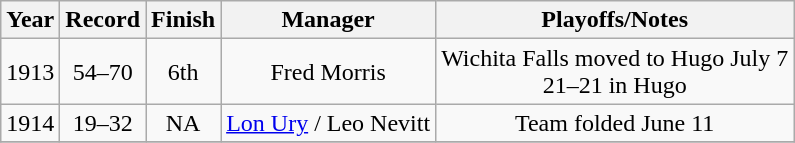<table class="wikitable" style="text-align:center">
<tr>
<th>Year</th>
<th>Record</th>
<th>Finish</th>
<th>Manager</th>
<th>Playoffs/Notes</th>
</tr>
<tr align=center>
<td>1913</td>
<td>54–70</td>
<td>6th</td>
<td>Fred Morris</td>
<td>Wichita Falls moved to Hugo July 7<br>21–21 in Hugo</td>
</tr>
<tr align=center>
<td>1914</td>
<td>19–32</td>
<td>NA</td>
<td><a href='#'>Lon Ury</a> / Leo Nevitt</td>
<td>Team folded June 11</td>
</tr>
<tr align=center>
</tr>
</table>
